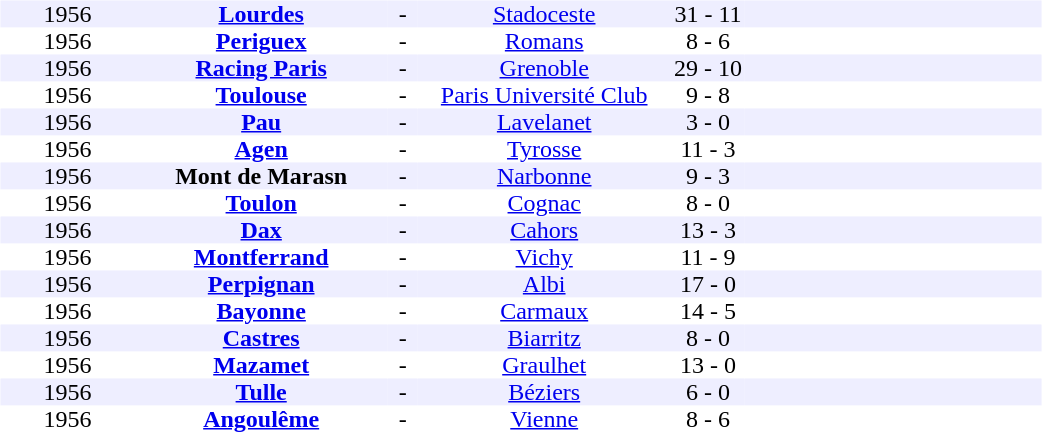<table width=700>
<tr>
<td width=700 valign=top><br><table border=0 cellspacing=0 cellpadding=0 style=font-size: 100%; border-collapse: collapse; width=100%>
<tr align=center bgcolor=#EEEEFF>
<td width=90>1956</td>
<td width=170><strong><a href='#'>Lourdes</a></strong></td>
<td width=20>-</td>
<td width=170><a href='#'>Stadoceste</a></td>
<td width=50>31 - 11</td>
<td width=200></td>
</tr>
<tr align=center bgcolor=#FFFFFF>
<td width=90>1956</td>
<td width=170><strong><a href='#'>Periguex</a></strong></td>
<td width=20>-</td>
<td width=170><a href='#'>Romans</a></td>
<td width=50>8 - 6</td>
<td width=200></td>
</tr>
<tr align=center bgcolor=#EEEEFF>
<td width=90>1956</td>
<td width=170><strong><a href='#'>Racing Paris</a></strong></td>
<td width=20>-</td>
<td width=170><a href='#'>Grenoble</a></td>
<td width=50>29 - 10</td>
<td width=200></td>
</tr>
<tr align=center bgcolor=#FFFFFF>
<td width=90>1956</td>
<td width=170><strong><a href='#'>Toulouse</a></strong></td>
<td width=20>-</td>
<td width=170><a href='#'>Paris Université Club</a></td>
<td width=50>9 - 8</td>
<td width=200></td>
</tr>
<tr align=center bgcolor=#EEEEFF>
<td width=90>1956</td>
<td width=170><strong><a href='#'>Pau</a></strong></td>
<td width=20>-</td>
<td width=170><a href='#'>Lavelanet</a></td>
<td width=50>3 - 0</td>
<td width=200></td>
</tr>
<tr align=center bgcolor=#FFFFFF>
<td width=90>1956</td>
<td width=170><strong><a href='#'>Agen</a></strong></td>
<td width=20>-</td>
<td width=170><a href='#'>Tyrosse</a></td>
<td width=50>11 - 3</td>
<td width=200></td>
</tr>
<tr align=center bgcolor=#EEEEFF>
<td width=90>1956</td>
<td width=170><strong>Mont de Marasn</strong></td>
<td width=20>-</td>
<td width=170><a href='#'>Narbonne</a></td>
<td width=50>9 - 3</td>
<td width=200></td>
</tr>
<tr align=center bgcolor=#FFFFFF>
<td width=90>1956</td>
<td width=170><strong><a href='#'>Toulon</a></strong></td>
<td width=20>-</td>
<td width=170><a href='#'>Cognac</a></td>
<td width=50>8 - 0</td>
<td width=200></td>
</tr>
<tr align=center bgcolor=#EEEEFF>
<td width=90>1956</td>
<td width=170><strong><a href='#'>Dax</a></strong></td>
<td width=20>-</td>
<td width=170><a href='#'>Cahors</a></td>
<td width=50>13 - 3</td>
<td width=200></td>
</tr>
<tr align=center bgcolor=#FFFFFF>
<td width=90>1956</td>
<td width=170><strong><a href='#'>Montferrand</a></strong></td>
<td width=20>-</td>
<td width=170><a href='#'>Vichy</a></td>
<td width=50>11 - 9</td>
<td width=200></td>
</tr>
<tr align=center bgcolor=#EEEEFF>
<td width=90>1956</td>
<td width=170><strong><a href='#'>Perpignan</a></strong></td>
<td width=20>-</td>
<td width=170><a href='#'>Albi</a></td>
<td width=50>17 - 0</td>
<td width=200></td>
</tr>
<tr align=center bgcolor=#FFFFFF>
<td width=90>1956</td>
<td width=170><strong><a href='#'>Bayonne</a></strong></td>
<td width=20>-</td>
<td width=170><a href='#'>Carmaux</a></td>
<td width=50>14 - 5</td>
<td width=200></td>
</tr>
<tr align=center bgcolor=#EEEEFF>
<td width=90>1956</td>
<td width=170><strong><a href='#'>Castres</a></strong></td>
<td width=20>-</td>
<td width=170><a href='#'>Biarritz</a></td>
<td width=50>8 - 0</td>
<td width=200></td>
</tr>
<tr align=center bgcolor=#FFFFFF>
<td width=90>1956</td>
<td width=170><strong><a href='#'>Mazamet</a></strong></td>
<td width=20>-</td>
<td width=170><a href='#'>Graulhet</a></td>
<td width=50>13 - 0</td>
<td width=200></td>
</tr>
<tr align=center bgcolor=#EEEEFF>
<td width=90>1956</td>
<td width=170><strong><a href='#'>Tulle</a></strong></td>
<td width=20>-</td>
<td width=170><a href='#'>Béziers</a></td>
<td width=50>6 - 0</td>
<td width=200></td>
</tr>
<tr align=center bgcolor=#FFFFFF>
<td width=90>1956</td>
<td width=170><strong><a href='#'>Angoulême</a> </strong></td>
<td width=20>-</td>
<td width=170><a href='#'>Vienne</a></td>
<td width=50>8 - 6</td>
<td width=200></td>
</tr>
</table>
</td>
</tr>
</table>
